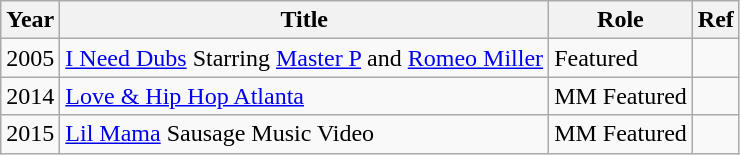<table class="wikitable">
<tr>
<th>Year</th>
<th>Title</th>
<th>Role</th>
<th>Ref</th>
</tr>
<tr>
<td>2005</td>
<td><a href='#'>I Need Dubs</a> Starring <a href='#'>Master P</a> and <a href='#'>Romeo Miller</a></td>
<td>Featured</td>
<td></td>
</tr>
<tr>
<td>2014</td>
<td><a href='#'>Love & Hip Hop Atlanta</a></td>
<td>MM Featured</td>
<td></td>
</tr>
<tr>
<td>2015</td>
<td><a href='#'>Lil Mama</a> Sausage Music Video</td>
<td>MM Featured</td>
<td></td>
</tr>
</table>
